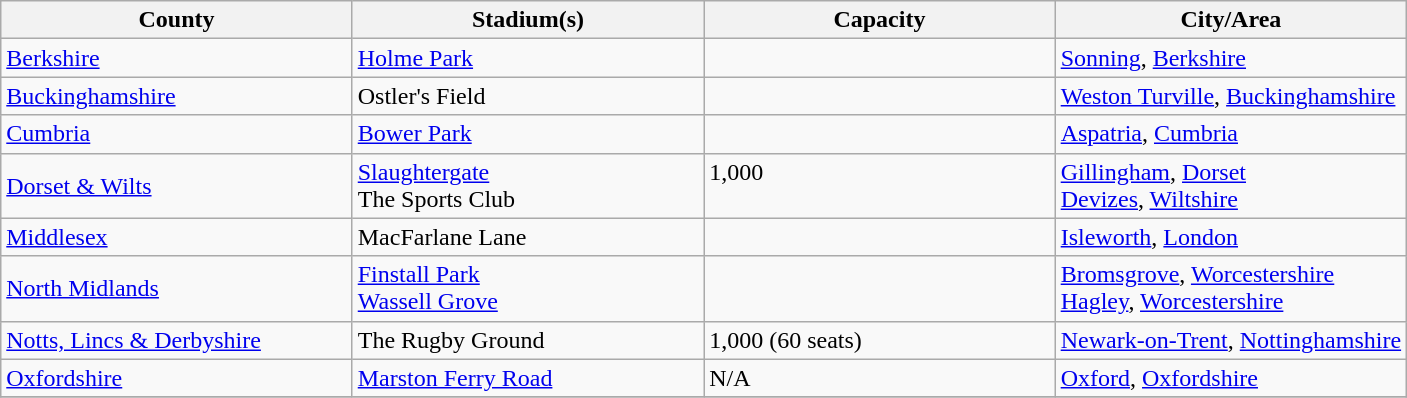<table class="wikitable sortable">
<tr>
<th width=25%>County</th>
<th width=25%>Stadium(s)</th>
<th width=25%>Capacity</th>
<th width=25%>City/Area</th>
</tr>
<tr>
<td><a href='#'>Berkshire</a></td>
<td><a href='#'>Holme Park</a></td>
<td></td>
<td><a href='#'>Sonning</a>, <a href='#'>Berkshire</a></td>
</tr>
<tr>
<td><a href='#'>Buckinghamshire</a></td>
<td>Ostler's Field</td>
<td></td>
<td><a href='#'>Weston Turville</a>, <a href='#'>Buckinghamshire</a></td>
</tr>
<tr>
<td><a href='#'>Cumbria</a></td>
<td><a href='#'>Bower Park</a></td>
<td></td>
<td><a href='#'>Aspatria</a>, <a href='#'>Cumbria</a></td>
</tr>
<tr>
<td><a href='#'>Dorset & Wilts</a></td>
<td><a href='#'>Slaughtergate</a><br>The Sports Club</td>
<td>1,000<br> </td>
<td><a href='#'>Gillingham</a>, <a href='#'>Dorset</a><br><a href='#'>Devizes</a>, <a href='#'>Wiltshire</a></td>
</tr>
<tr>
<td><a href='#'>Middlesex</a></td>
<td>MacFarlane Lane</td>
<td></td>
<td><a href='#'>Isleworth</a>, <a href='#'>London</a></td>
</tr>
<tr>
<td><a href='#'>North Midlands</a></td>
<td><a href='#'>Finstall Park</a><br><a href='#'>Wassell Grove</a></td>
<td></td>
<td><a href='#'>Bromsgrove</a>, <a href='#'>Worcestershire</a><br><a href='#'>Hagley</a>, <a href='#'>Worcestershire</a></td>
</tr>
<tr>
<td><a href='#'>Notts, Lincs & Derbyshire</a></td>
<td>The Rugby Ground</td>
<td>1,000 (60 seats)</td>
<td><a href='#'>Newark-on-Trent</a>, <a href='#'>Nottinghamshire</a></td>
</tr>
<tr>
<td><a href='#'>Oxfordshire</a></td>
<td><a href='#'>Marston Ferry Road</a></td>
<td>N/A</td>
<td><a href='#'>Oxford</a>, <a href='#'>Oxfordshire</a></td>
</tr>
<tr>
</tr>
</table>
